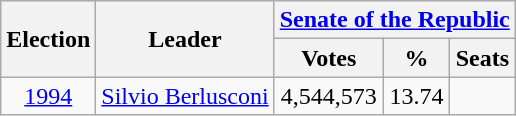<table class="wikitable" style="text-align:center">
<tr>
<th rowspan="2">Election</th>
<th rowspan="2">Leader</th>
<th colspan="4"><a href='#'>Senate of the Republic</a></th>
</tr>
<tr>
<th>Votes</th>
<th>%</th>
<th>Seats</th>
</tr>
<tr>
<td><a href='#'>1994</a></td>
<td><a href='#'>Silvio Berlusconi</a></td>
<td>4,544,573</td>
<td>13.74</td>
<td></td>
</tr>
</table>
